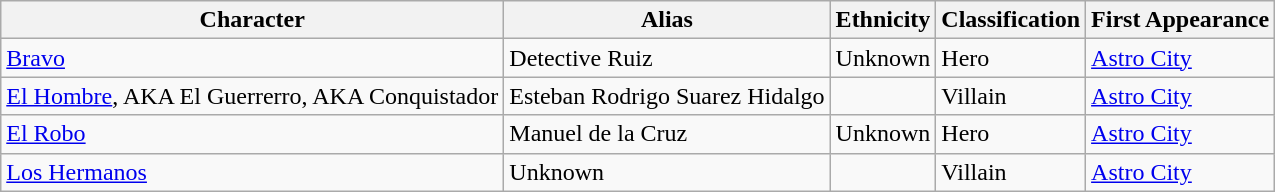<table class="wikitable">
<tr>
<th>Character</th>
<th>Alias</th>
<th>Ethnicity</th>
<th>Classification</th>
<th>First Appearance</th>
</tr>
<tr>
<td><a href='#'>Bravo</a></td>
<td>Detective Ruiz</td>
<td>Unknown</td>
<td>Hero</td>
<td><a href='#'>Astro City</a></td>
</tr>
<tr>
<td><a href='#'>El Hombre</a>, AKA El Guerrerro, AKA Conquistador</td>
<td>Esteban Rodrigo Suarez Hidalgo</td>
<td></td>
<td>Villain</td>
<td><a href='#'>Astro City</a></td>
</tr>
<tr>
<td><a href='#'>El Robo</a></td>
<td>Manuel de la Cruz</td>
<td>Unknown</td>
<td>Hero</td>
<td><a href='#'>Astro City</a></td>
</tr>
<tr>
<td><a href='#'>Los Hermanos</a></td>
<td>Unknown</td>
<td></td>
<td>Villain</td>
<td><a href='#'>Astro City</a></td>
</tr>
</table>
